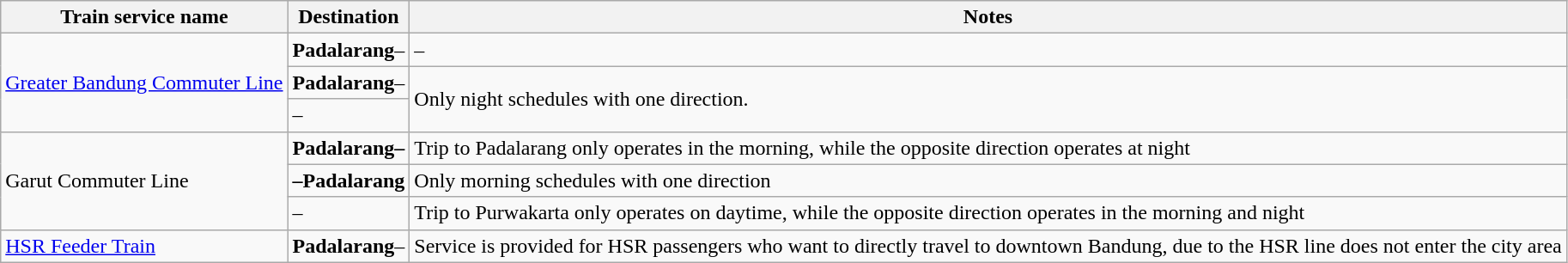<table class="wikitable">
<tr>
<th>Train service name</th>
<th>Destination</th>
<th>Notes</th>
</tr>
<tr>
<td rowspan="3"> <a href='#'>Greater Bandung Commuter Line</a></td>
<td><strong>Padalarang</strong>–</td>
<td>–</td>
</tr>
<tr>
<td><strong>Padalarang</strong>–</td>
<td rowspan="2">Only night schedules with one direction.</td>
</tr>
<tr>
<td>–</td>
</tr>
<tr>
<td rowspan="3"> Garut Commuter Line</td>
<td><strong>Padalarang–</strong></td>
<td>Trip to Padalarang only operates in the morning, while the opposite direction operates at night</td>
</tr>
<tr>
<td><strong>–Padalarang</strong></td>
<td>Only morning schedules with one direction</td>
</tr>
<tr>
<td>–</td>
<td>Trip to Purwakarta only operates on daytime, while the opposite direction operates in the morning and night</td>
</tr>
<tr>
<td> <a href='#'>HSR Feeder Train</a></td>
<td><strong>Padalarang</strong>–</td>
<td>Service is provided for HSR passengers who want to directly travel to downtown Bandung, due to the HSR line does not enter the city area</td>
</tr>
</table>
